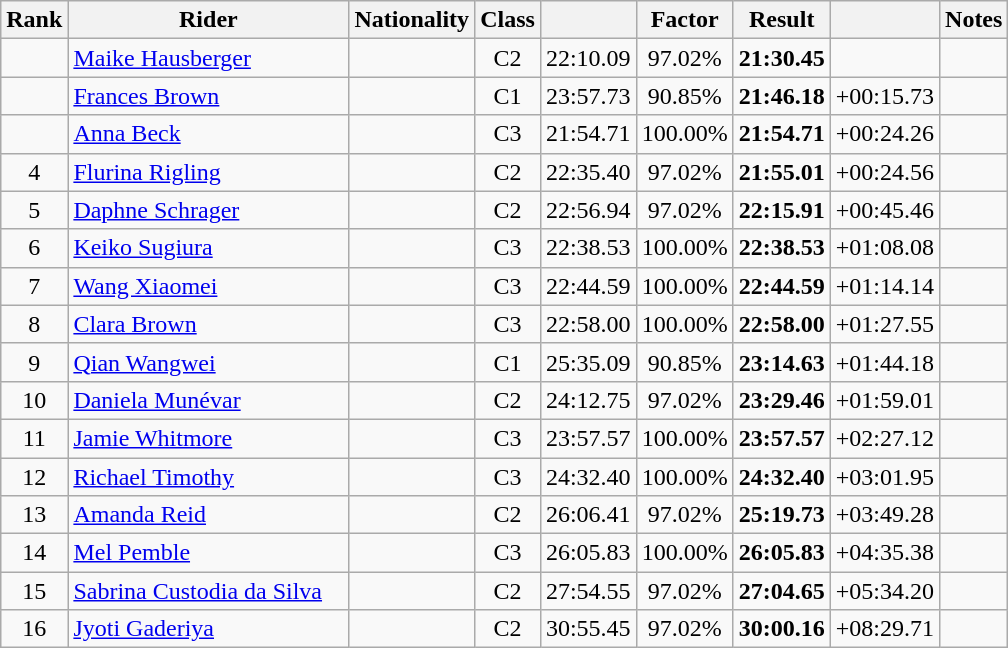<table class="wikitable sortable" style="text-align:center">
<tr>
<th width="20">Rank</th>
<th width="180">Rider</th>
<th>Nationality</th>
<th>Class</th>
<th></th>
<th>Factor</th>
<th>Result</th>
<th></th>
<th>Notes</th>
</tr>
<tr>
<td></td>
<td align="left"><a href='#'>Maike Hausberger</a></td>
<td align="left"></td>
<td>C2</td>
<td>22:10.09</td>
<td>97.02%</td>
<td><strong>21:30.45</strong></td>
<td></td>
<td></td>
</tr>
<tr>
<td></td>
<td align="left"><a href='#'>Frances Brown</a></td>
<td align="left"></td>
<td>C1</td>
<td>23:57.73</td>
<td>90.85%</td>
<td><strong>21:46.18</strong></td>
<td>+00:15.73</td>
<td></td>
</tr>
<tr>
<td></td>
<td align="left"><a href='#'>Anna Beck</a></td>
<td align="left"></td>
<td>C3</td>
<td>21:54.71</td>
<td>100.00%</td>
<td><strong>21:54.71</strong></td>
<td>+00:24.26</td>
<td></td>
</tr>
<tr>
<td>4</td>
<td align="left"><a href='#'>Flurina Rigling</a></td>
<td align="left"></td>
<td>C2</td>
<td>22:35.40</td>
<td>97.02%</td>
<td><strong>21:55.01</strong></td>
<td>+00:24.56</td>
<td></td>
</tr>
<tr>
<td>5</td>
<td align="left"><a href='#'>Daphne Schrager</a></td>
<td align="left"></td>
<td>C2</td>
<td>22:56.94</td>
<td>97.02%</td>
<td><strong>22:15.91</strong></td>
<td>+00:45.46</td>
<td></td>
</tr>
<tr>
<td>6</td>
<td align="left"><a href='#'>Keiko Sugiura</a></td>
<td align="left"></td>
<td>C3</td>
<td>22:38.53</td>
<td>100.00%</td>
<td><strong>22:38.53</strong></td>
<td>+01:08.08</td>
<td></td>
</tr>
<tr>
<td>7</td>
<td align="left"><a href='#'>Wang Xiaomei</a></td>
<td align="left"></td>
<td>C3</td>
<td>22:44.59</td>
<td>100.00%</td>
<td><strong>22:44.59</strong></td>
<td>+01:14.14</td>
<td></td>
</tr>
<tr>
<td>8</td>
<td align="left"><a href='#'>Clara Brown</a></td>
<td align="left"></td>
<td>C3</td>
<td>22:58.00</td>
<td>100.00%</td>
<td><strong>22:58.00</strong></td>
<td>+01:27.55</td>
<td></td>
</tr>
<tr>
<td>9</td>
<td align="left"><a href='#'>Qian Wangwei</a></td>
<td align="left"></td>
<td>C1</td>
<td>25:35.09</td>
<td>90.85%</td>
<td><strong>23:14.63</strong></td>
<td>+01:44.18</td>
<td></td>
</tr>
<tr>
<td>10</td>
<td align="left"><a href='#'>Daniela Munévar</a></td>
<td align="left"></td>
<td>C2</td>
<td>24:12.75</td>
<td>97.02%</td>
<td><strong>23:29.46</strong></td>
<td>+01:59.01</td>
<td></td>
</tr>
<tr>
<td>11</td>
<td align="left"><a href='#'>Jamie Whitmore</a></td>
<td align="left"></td>
<td>C3</td>
<td>23:57.57</td>
<td>100.00%</td>
<td><strong>23:57.57</strong></td>
<td>+02:27.12</td>
<td></td>
</tr>
<tr>
<td>12</td>
<td align="left"><a href='#'>Richael Timothy</a></td>
<td align="left"></td>
<td>C3</td>
<td>24:32.40</td>
<td>100.00%</td>
<td><strong>24:32.40</strong></td>
<td>+03:01.95</td>
<td></td>
</tr>
<tr>
<td>13</td>
<td align="left"><a href='#'>Amanda Reid</a></td>
<td align="left"></td>
<td>C2</td>
<td>26:06.41</td>
<td>97.02%</td>
<td><strong>25:19.73</strong></td>
<td>+03:49.28</td>
<td></td>
</tr>
<tr>
<td>14</td>
<td align="left"><a href='#'>Mel Pemble</a></td>
<td align="left"></td>
<td>C3</td>
<td>26:05.83</td>
<td>100.00%</td>
<td><strong>26:05.83</strong></td>
<td>+04:35.38</td>
<td></td>
</tr>
<tr>
<td>15</td>
<td align="left"><a href='#'>Sabrina Custodia da Silva</a></td>
<td align="left"></td>
<td>C2</td>
<td>27:54.55</td>
<td>97.02%</td>
<td><strong>27:04.65</strong></td>
<td>+05:34.20</td>
<td></td>
</tr>
<tr>
<td>16</td>
<td align="left"><a href='#'>Jyoti Gaderiya</a></td>
<td align="left"></td>
<td>C2</td>
<td>30:55.45</td>
<td>97.02%</td>
<td><strong>30:00.16</strong></td>
<td>+08:29.71</td>
<td></td>
</tr>
</table>
